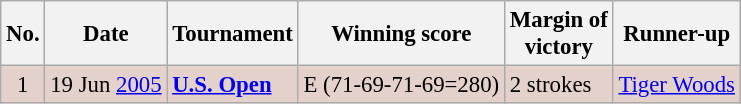<table class="wikitable" style="font-size:95%;">
<tr>
<th>No.</th>
<th>Date</th>
<th>Tournament</th>
<th>Winning score</th>
<th>Margin of<br>victory</th>
<th>Runner-up</th>
</tr>
<tr style="background:#e5d1cb;">
<td align=center>1</td>
<td align=right>19 Jun <a href='#'>2005</a></td>
<td><strong><a href='#'>U.S. Open</a></strong></td>
<td>E (71-69-71-69=280)</td>
<td>2 strokes</td>
<td> <a href='#'>Tiger Woods</a></td>
</tr>
</table>
